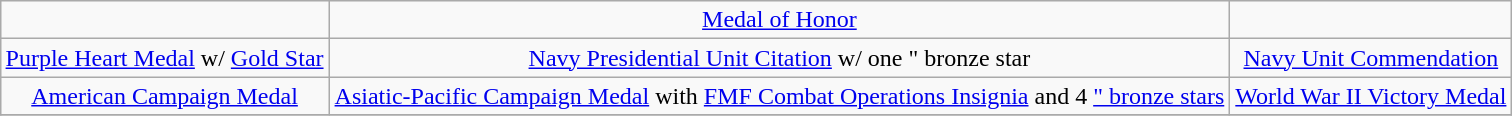<table class="wikitable" style="margin:1em auto; text-align:center;">
<tr>
<td></td>
<td><a href='#'>Medal of Honor</a></td>
<td></td>
</tr>
<tr>
<td><a href='#'>Purple Heart Medal</a> w/ <a href='#'>Gold Star</a></td>
<td><a href='#'>Navy Presidential Unit Citation</a> w/ one " bronze star </td>
<td><a href='#'>Navy Unit Commendation</a></td>
</tr>
<tr>
<td><a href='#'>American Campaign Medal</a></td>
<td><a href='#'>Asiatic-Pacific Campaign Medal</a> with <a href='#'>FMF Combat Operations Insignia</a> and 4 <a href='#'>" bronze stars</a></td>
<td><a href='#'>World War II Victory Medal</a></td>
</tr>
<tr>
</tr>
</table>
